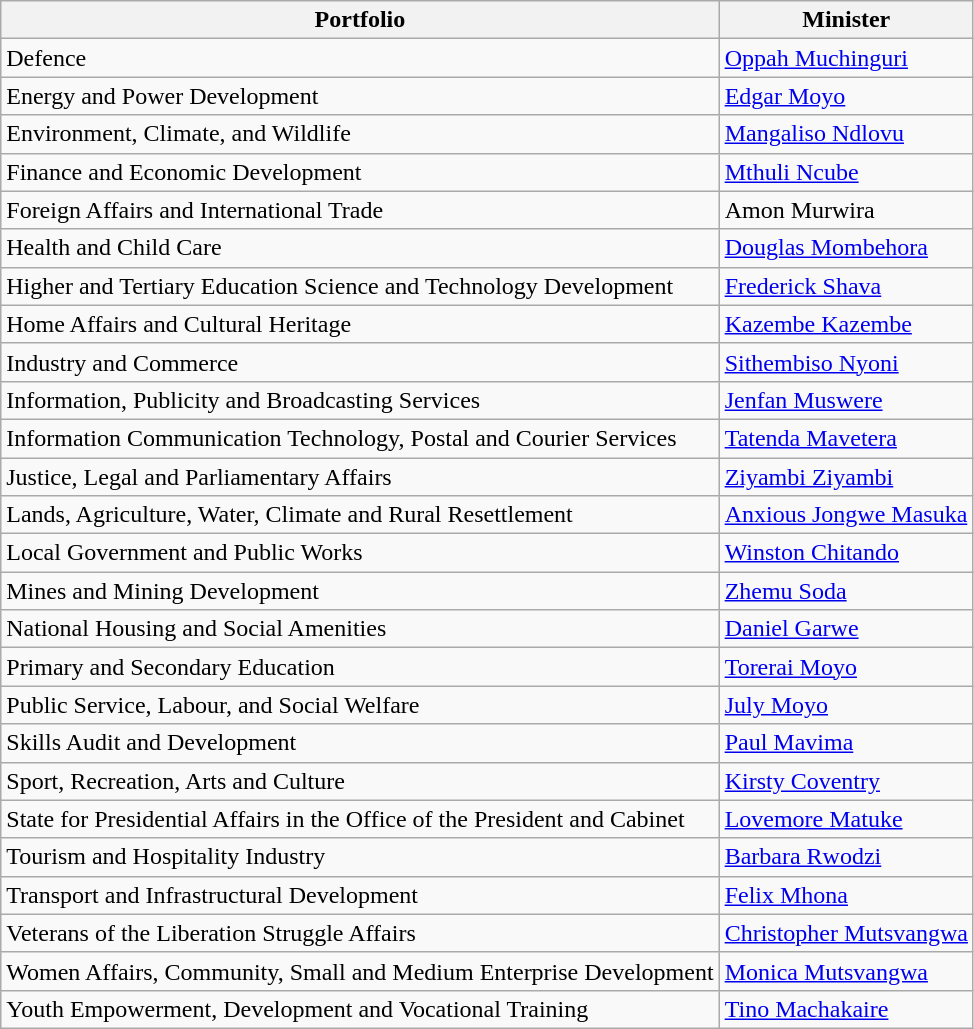<table class="wikitable">
<tr>
<th>Portfolio</th>
<th>Minister</th>
</tr>
<tr>
<td>Defence</td>
<td><a href='#'>Oppah Muchinguri</a></td>
</tr>
<tr>
<td>Energy and Power Development</td>
<td><a href='#'>Edgar Moyo</a></td>
</tr>
<tr>
<td>Environment, Climate, and Wildlife</td>
<td><a href='#'> Mangaliso Ndlovu</a></td>
</tr>
<tr>
<td>Finance and Economic Development</td>
<td><a href='#'>Mthuli Ncube</a></td>
</tr>
<tr>
<td>Foreign Affairs and International Trade</td>
<td>Amon Murwira</td>
</tr>
<tr>
<td>Health and Child Care</td>
<td><a href='#'>Douglas Mombehora</a></td>
</tr>
<tr>
<td>Higher and Tertiary Education Science and Technology Development</td>
<td><a href='#'>Frederick Shava</a></td>
</tr>
<tr>
<td>Home Affairs and Cultural Heritage</td>
<td><a href='#'>Kazembe Kazembe</a></td>
</tr>
<tr>
<td>Industry and Commerce</td>
<td><a href='#'>Sithembiso Nyoni</a></td>
</tr>
<tr>
<td>Information, Publicity and Broadcasting Services</td>
<td><a href='#'>Jenfan Muswere</a></td>
</tr>
<tr>
<td>Information Communication Technology, Postal and Courier Services</td>
<td><a href='#'>Tatenda Mavetera</a></td>
</tr>
<tr>
<td>Justice, Legal and Parliamentary Affairs</td>
<td><a href='#'>Ziyambi Ziyambi</a></td>
</tr>
<tr>
<td>Lands, Agriculture, Water, Climate and Rural Resettlement</td>
<td><a href='#'>Anxious Jongwe Masuka</a></td>
</tr>
<tr>
<td>Local Government and Public Works</td>
<td><a href='#'>Winston Chitando</a></td>
</tr>
<tr>
<td>Mines and Mining Development</td>
<td><a href='#'>Zhemu Soda</a></td>
</tr>
<tr>
<td>National Housing and Social Amenities</td>
<td><a href='#'>Daniel Garwe</a></td>
</tr>
<tr>
<td>Primary and Secondary Education</td>
<td><a href='#'>Torerai Moyo</a></td>
</tr>
<tr>
<td>Public Service, Labour, and Social Welfare</td>
<td><a href='#'>July Moyo</a></td>
</tr>
<tr>
<td>Skills Audit and Development</td>
<td><a href='#'>Paul Mavima</a></td>
</tr>
<tr>
<td>Sport, Recreation, Arts and Culture</td>
<td><a href='#'>Kirsty Coventry</a></td>
</tr>
<tr>
<td>State for Presidential Affairs in the Office of the President and Cabinet</td>
<td><a href='#'>Lovemore Matuke</a></td>
</tr>
<tr>
<td>Tourism and Hospitality Industry</td>
<td><a href='#'>Barbara Rwodzi</a></td>
</tr>
<tr>
<td>Transport and Infrastructural Development</td>
<td><a href='#'>Felix Mhona</a></td>
</tr>
<tr>
<td>Veterans of the Liberation Struggle Affairs</td>
<td><a href='#'>Christopher Mutsvangwa</a></td>
</tr>
<tr>
<td>Women Affairs, Community, Small and Medium Enterprise Development</td>
<td><a href='#'>Monica Mutsvangwa</a></td>
</tr>
<tr>
<td>Youth Empowerment, Development and Vocational Training</td>
<td><a href='#'>Tino Machakaire</a></td>
</tr>
</table>
